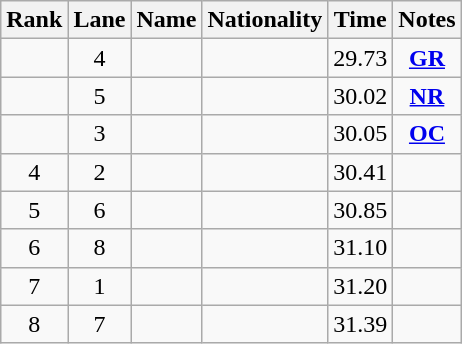<table class="wikitable sortable" style="text-align:center">
<tr>
<th>Rank</th>
<th>Lane</th>
<th>Name</th>
<th>Nationality</th>
<th>Time</th>
<th>Notes</th>
</tr>
<tr>
<td></td>
<td>4</td>
<td align=left></td>
<td align=left></td>
<td>29.73</td>
<td><a href='#'><strong>GR</strong></a></td>
</tr>
<tr>
<td></td>
<td>5</td>
<td align=left></td>
<td align=left></td>
<td>30.02</td>
<td><strong><a href='#'>NR</a></strong></td>
</tr>
<tr>
<td></td>
<td>3</td>
<td align=left></td>
<td align=left></td>
<td>30.05</td>
<td><strong><a href='#'>OC</a></strong></td>
</tr>
<tr>
<td>4</td>
<td>2</td>
<td align="left"></td>
<td align="left"></td>
<td>30.41</td>
<td></td>
</tr>
<tr>
<td>5</td>
<td>6</td>
<td align="left"></td>
<td align="left"></td>
<td>30.85</td>
<td></td>
</tr>
<tr>
<td>6</td>
<td>8</td>
<td align="left"></td>
<td align="left"></td>
<td>31.10</td>
<td></td>
</tr>
<tr>
<td>7</td>
<td>1</td>
<td align=left></td>
<td align=left></td>
<td>31.20</td>
<td></td>
</tr>
<tr>
<td>8</td>
<td>7</td>
<td align="left"></td>
<td align="left"></td>
<td>31.39</td>
<td></td>
</tr>
</table>
